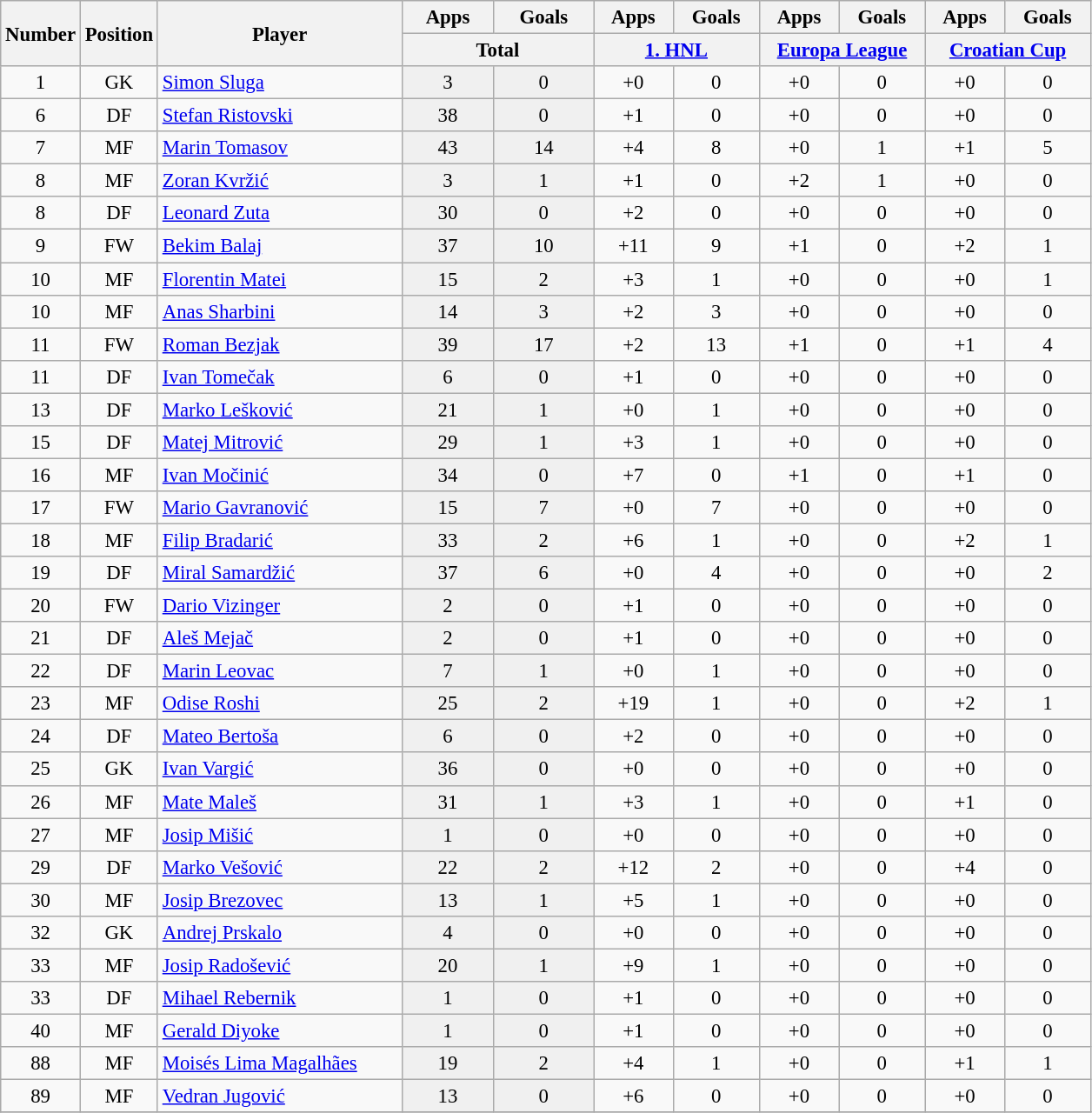<table class="wikitable sortable" style="font-size: 95%; text-align: center;">
<tr>
<th width=40 rowspan="2" align="center">Number</th>
<th width=40 rowspan="2" align="center">Position</th>
<th width=180 rowspan="2" align="center">Player</th>
<th>Apps</th>
<th>Goals</th>
<th>Apps</th>
<th>Goals</th>
<th>Apps</th>
<th>Goals</th>
<th>Apps</th>
<th>Goals</th>
</tr>
<tr>
<th class="unsortable" width=140 colspan="2" align="center">Total</th>
<th class="unsortable" width=120 colspan="2" align="center"><a href='#'>1. HNL</a></th>
<th class="unsortable" width=120 colspan="2" align="center"><a href='#'>Europa League</a></th>
<th class="unsortable" width=120 colspan="2" align="center"><a href='#'>Croatian Cup</a></th>
</tr>
<tr>
<td>1</td>
<td>GK</td>
<td style="text-align:left;"> <a href='#'>Simon Sluga</a></td>
<td style="background: #F0F0F0">3</td>
<td style="background: #F0F0F0">0</td>
<td>+0</td>
<td>0</td>
<td>+0</td>
<td>0</td>
<td>+0</td>
<td>0</td>
</tr>
<tr>
<td>6</td>
<td>DF</td>
<td style="text-align:left;"> <a href='#'>Stefan Ristovski</a></td>
<td style="background: #F0F0F0">38</td>
<td style="background: #F0F0F0">0</td>
<td>+1</td>
<td>0</td>
<td>+0</td>
<td>0</td>
<td>+0</td>
<td>0</td>
</tr>
<tr>
<td>7</td>
<td>MF</td>
<td style="text-align:left;"> <a href='#'>Marin Tomasov</a></td>
<td style="background: #F0F0F0">43</td>
<td style="background: #F0F0F0">14</td>
<td>+4</td>
<td>8</td>
<td>+0</td>
<td>1</td>
<td>+1</td>
<td>5</td>
</tr>
<tr>
<td>8</td>
<td>MF</td>
<td style="text-align:left;"> <a href='#'>Zoran Kvržić</a></td>
<td style="background: #F0F0F0">3</td>
<td style="background: #F0F0F0">1</td>
<td>+1</td>
<td>0</td>
<td>+2</td>
<td>1</td>
<td>+0</td>
<td>0</td>
</tr>
<tr>
<td>8</td>
<td>DF</td>
<td style="text-align:left;"> <a href='#'>Leonard Zuta</a></td>
<td style="background: #F0F0F0">30</td>
<td style="background: #F0F0F0">0</td>
<td>+2</td>
<td>0</td>
<td>+0</td>
<td>0</td>
<td>+0</td>
<td>0</td>
</tr>
<tr>
<td>9</td>
<td>FW</td>
<td style="text-align:left;"> <a href='#'>Bekim Balaj</a></td>
<td style="background: #F0F0F0">37</td>
<td style="background: #F0F0F0">10</td>
<td>+11</td>
<td>9</td>
<td>+1</td>
<td>0</td>
<td>+2</td>
<td>1</td>
</tr>
<tr>
<td>10</td>
<td>MF</td>
<td style="text-align:left;"> <a href='#'>Florentin Matei</a></td>
<td style="background: #F0F0F0">15</td>
<td style="background: #F0F0F0">2</td>
<td>+3</td>
<td>1</td>
<td>+0</td>
<td>0</td>
<td>+0</td>
<td>1</td>
</tr>
<tr>
<td>10</td>
<td>MF</td>
<td style="text-align:left;"> <a href='#'>Anas Sharbini</a></td>
<td style="background: #F0F0F0">14</td>
<td style="background: #F0F0F0">3</td>
<td>+2</td>
<td>3</td>
<td>+0</td>
<td>0</td>
<td>+0</td>
<td>0</td>
</tr>
<tr>
<td>11</td>
<td>FW</td>
<td style="text-align:left;"> <a href='#'>Roman Bezjak</a></td>
<td style="background: #F0F0F0">39</td>
<td style="background: #F0F0F0">17</td>
<td>+2</td>
<td>13</td>
<td>+1</td>
<td>0</td>
<td>+1</td>
<td>4</td>
</tr>
<tr>
<td>11</td>
<td>DF</td>
<td style="text-align:left;"> <a href='#'>Ivan Tomečak</a></td>
<td style="background: #F0F0F0">6</td>
<td style="background: #F0F0F0">0</td>
<td>+1</td>
<td>0</td>
<td>+0</td>
<td>0</td>
<td>+0</td>
<td>0</td>
</tr>
<tr>
<td>13</td>
<td>DF</td>
<td style="text-align:left;"> <a href='#'>Marko Lešković</a></td>
<td style="background: #F0F0F0">21</td>
<td style="background: #F0F0F0">1</td>
<td>+0</td>
<td>1</td>
<td>+0</td>
<td>0</td>
<td>+0</td>
<td>0</td>
</tr>
<tr>
<td>15</td>
<td>DF</td>
<td style="text-align:left;"> <a href='#'>Matej Mitrović</a></td>
<td style="background: #F0F0F0">29</td>
<td style="background: #F0F0F0">1</td>
<td>+3</td>
<td>1</td>
<td>+0</td>
<td>0</td>
<td>+0</td>
<td>0</td>
</tr>
<tr>
<td>16</td>
<td>MF</td>
<td style="text-align:left;"> <a href='#'>Ivan Močinić</a></td>
<td style="background: #F0F0F0">34</td>
<td style="background: #F0F0F0">0</td>
<td>+7</td>
<td>0</td>
<td>+1</td>
<td>0</td>
<td>+1</td>
<td>0</td>
</tr>
<tr>
<td>17</td>
<td>FW</td>
<td style="text-align:left;"> <a href='#'>Mario Gavranović</a></td>
<td style="background: #F0F0F0">15</td>
<td style="background: #F0F0F0">7</td>
<td>+0</td>
<td>7</td>
<td>+0</td>
<td>0</td>
<td>+0</td>
<td>0</td>
</tr>
<tr>
<td>18</td>
<td>MF</td>
<td style="text-align:left;"> <a href='#'>Filip Bradarić</a></td>
<td style="background: #F0F0F0">33</td>
<td style="background: #F0F0F0">2</td>
<td>+6</td>
<td>1</td>
<td>+0</td>
<td>0</td>
<td>+2</td>
<td>1</td>
</tr>
<tr>
<td>19</td>
<td>DF</td>
<td style="text-align:left;"> <a href='#'>Miral Samardžić</a></td>
<td style="background: #F0F0F0">37</td>
<td style="background: #F0F0F0">6</td>
<td>+0</td>
<td>4</td>
<td>+0</td>
<td>0</td>
<td>+0</td>
<td>2</td>
</tr>
<tr>
<td>20</td>
<td>FW</td>
<td style="text-align:left;"> <a href='#'>Dario Vizinger</a></td>
<td style="background: #F0F0F0">2</td>
<td style="background: #F0F0F0">0</td>
<td>+1</td>
<td>0</td>
<td>+0</td>
<td>0</td>
<td>+0</td>
<td>0</td>
</tr>
<tr>
<td>21</td>
<td>DF</td>
<td style="text-align:left;"> <a href='#'>Aleš Mejač</a></td>
<td style="background: #F0F0F0">2</td>
<td style="background: #F0F0F0">0</td>
<td>+1</td>
<td>0</td>
<td>+0</td>
<td>0</td>
<td>+0</td>
<td>0</td>
</tr>
<tr>
<td>22</td>
<td>DF</td>
<td style="text-align:left;"> <a href='#'>Marin Leovac</a></td>
<td style="background: #F0F0F0">7</td>
<td style="background: #F0F0F0">1</td>
<td>+0</td>
<td>1</td>
<td>+0</td>
<td>0</td>
<td>+0</td>
<td>0</td>
</tr>
<tr>
<td>23</td>
<td>MF</td>
<td style="text-align:left;"> <a href='#'>Odise Roshi</a></td>
<td style="background: #F0F0F0">25</td>
<td style="background: #F0F0F0">2</td>
<td>+19</td>
<td>1</td>
<td>+0</td>
<td>0</td>
<td>+2</td>
<td>1</td>
</tr>
<tr>
<td>24</td>
<td>DF</td>
<td style="text-align:left;"> <a href='#'>Mateo Bertoša</a></td>
<td style="background: #F0F0F0">6</td>
<td style="background: #F0F0F0">0</td>
<td>+2</td>
<td>0</td>
<td>+0</td>
<td>0</td>
<td>+0</td>
<td>0</td>
</tr>
<tr>
<td>25</td>
<td>GK</td>
<td style="text-align:left;"> <a href='#'>Ivan Vargić</a></td>
<td style="background: #F0F0F0">36</td>
<td style="background: #F0F0F0">0</td>
<td>+0</td>
<td>0</td>
<td>+0</td>
<td>0</td>
<td>+0</td>
<td>0</td>
</tr>
<tr>
<td>26</td>
<td>MF</td>
<td style="text-align:left;"> <a href='#'>Mate Maleš</a></td>
<td style="background: #F0F0F0">31</td>
<td style="background: #F0F0F0">1</td>
<td>+3</td>
<td>1</td>
<td>+0</td>
<td>0</td>
<td>+1</td>
<td>0</td>
</tr>
<tr>
<td>27</td>
<td>MF</td>
<td style="text-align:left;"> <a href='#'>Josip Mišić</a></td>
<td style="background: #F0F0F0">1</td>
<td style="background: #F0F0F0">0</td>
<td>+0</td>
<td>0</td>
<td>+0</td>
<td>0</td>
<td>+0</td>
<td>0</td>
</tr>
<tr>
<td>29</td>
<td>DF</td>
<td style="text-align:left;"> <a href='#'>Marko Vešović</a></td>
<td style="background: #F0F0F0">22</td>
<td style="background: #F0F0F0">2</td>
<td>+12</td>
<td>2</td>
<td>+0</td>
<td>0</td>
<td>+4</td>
<td>0</td>
</tr>
<tr>
<td>30</td>
<td>MF</td>
<td style="text-align:left;"> <a href='#'>Josip Brezovec</a></td>
<td style="background: #F0F0F0">13</td>
<td style="background: #F0F0F0">1</td>
<td>+5</td>
<td>1</td>
<td>+0</td>
<td>0</td>
<td>+0</td>
<td>0</td>
</tr>
<tr>
<td>32</td>
<td>GK</td>
<td style="text-align:left;"> <a href='#'>Andrej Prskalo</a></td>
<td style="background: #F0F0F0">4</td>
<td style="background: #F0F0F0">0</td>
<td>+0</td>
<td>0</td>
<td>+0</td>
<td>0</td>
<td>+0</td>
<td>0</td>
</tr>
<tr>
<td>33</td>
<td>MF</td>
<td style="text-align:left;"> <a href='#'>Josip Radošević</a></td>
<td style="background: #F0F0F0">20</td>
<td style="background: #F0F0F0">1</td>
<td>+9</td>
<td>1</td>
<td>+0</td>
<td>0</td>
<td>+0</td>
<td>0</td>
</tr>
<tr>
<td>33</td>
<td>DF</td>
<td style="text-align:left;"> <a href='#'>Mihael Rebernik</a></td>
<td style="background: #F0F0F0">1</td>
<td style="background: #F0F0F0">0</td>
<td>+1</td>
<td>0</td>
<td>+0</td>
<td>0</td>
<td>+0</td>
<td>0</td>
</tr>
<tr>
<td>40</td>
<td>MF</td>
<td style="text-align:left;"> <a href='#'>Gerald Diyoke</a></td>
<td style="background: #F0F0F0">1</td>
<td style="background: #F0F0F0">0</td>
<td>+1</td>
<td>0</td>
<td>+0</td>
<td>0</td>
<td>+0</td>
<td>0</td>
</tr>
<tr>
<td>88</td>
<td>MF</td>
<td style="text-align:left;"> <a href='#'>Moisés Lima Magalhães</a></td>
<td style="background: #F0F0F0">19</td>
<td style="background: #F0F0F0">2</td>
<td>+4</td>
<td>1</td>
<td>+0</td>
<td>0</td>
<td>+1</td>
<td>1</td>
</tr>
<tr>
<td>89</td>
<td>MF</td>
<td style="text-align:left;"> <a href='#'>Vedran Jugović</a></td>
<td style="background: #F0F0F0">13</td>
<td style="background: #F0F0F0">0</td>
<td>+6</td>
<td>0</td>
<td>+0</td>
<td>0</td>
<td>+0</td>
<td>0</td>
</tr>
<tr>
</tr>
</table>
